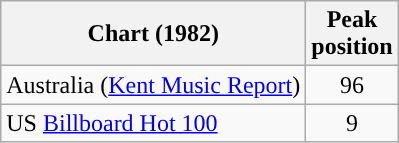<table class="wikitable">
<tr>
<th scope="col">Chart (1982)</th>
<th>Peak<br>position</th>
</tr>
<tr>
<td>Australia (<a href='#'>Kent Music Report</a>)</td>
<td style="text-align:center;">96</td>
</tr>
<tr>
<td>US <a href='#'>Billboard Hot 100</a></td>
<td style="text-align:center;">9</td>
</tr>
</table>
